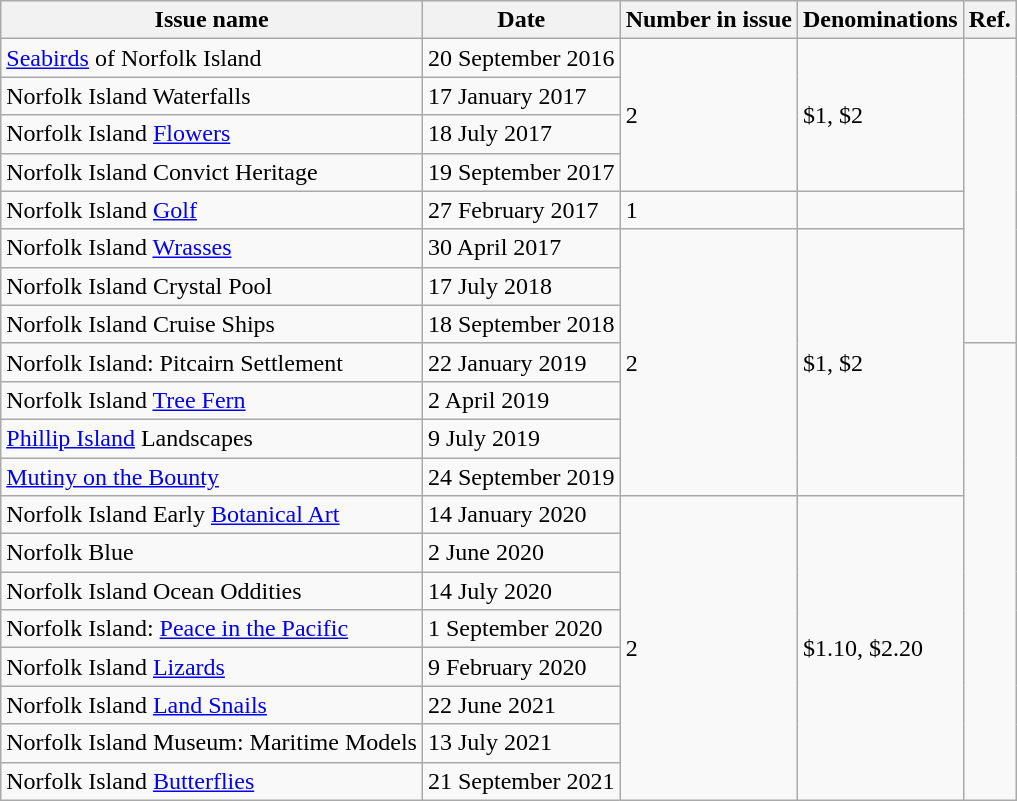<table class="wikitable">
<tr>
<th>Issue name</th>
<th>Date</th>
<th>Number in issue</th>
<th>Denominations</th>
<th>Ref.</th>
</tr>
<tr>
<td><a href='#'>Seabirds</a> of Norfolk Island</td>
<td>20 September 2016</td>
<td rowspan="4">2</td>
<td rowspan="4">$1, $2</td>
<td rowspan="8"></td>
</tr>
<tr>
<td>Norfolk Island Waterfalls</td>
<td>17 January 2017</td>
</tr>
<tr>
<td>Norfolk Island <a href='#'>Flowers</a></td>
<td>18 July 2017</td>
</tr>
<tr>
<td>Norfolk Island Convict Heritage</td>
<td>19 September 2017</td>
</tr>
<tr>
<td>Norfolk Island <a href='#'>Golf</a></td>
<td>27 February 2017</td>
<td>1</td>
<td></td>
</tr>
<tr>
<td>Norfolk Island <a href='#'>Wrasses</a></td>
<td>30 April 2017</td>
<td rowspan="7">2</td>
<td rowspan="7">$1, $2</td>
</tr>
<tr>
<td>Norfolk Island Crystal Pool</td>
<td>17 July 2018</td>
</tr>
<tr>
<td>Norfolk Island Cruise Ships</td>
<td>18 September 2018</td>
</tr>
<tr>
<td>Norfolk Island: Pitcairn Settlement</td>
<td>22 January 2019</td>
<td rowspan="12"></td>
</tr>
<tr>
<td>Norfolk Island <a href='#'>Tree Fern</a></td>
<td>2 April 2019</td>
</tr>
<tr>
<td><a href='#'>Phillip Island</a> Landscapes</td>
<td>9 July 2019</td>
</tr>
<tr>
<td><a href='#'>Mutiny on the Bounty</a></td>
<td>24 September 2019</td>
</tr>
<tr>
<td>Norfolk Island Early <a href='#'>Botanical Art</a></td>
<td>14 January 2020</td>
<td rowspan="8">2</td>
<td rowspan="8">$1.10, $2.20</td>
</tr>
<tr>
<td>Norfolk Blue</td>
<td>2 June 2020</td>
</tr>
<tr>
<td>Norfolk Island Ocean Oddities</td>
<td>14 July 2020</td>
</tr>
<tr>
<td>Norfolk Island: <a href='#'>Peace in the Pacific</a></td>
<td>1 September 2020</td>
</tr>
<tr>
<td>Norfolk Island <a href='#'>Lizards</a></td>
<td>9 February 2020</td>
</tr>
<tr>
<td>Norfolk Island <a href='#'>Land Snails</a></td>
<td>22 June 2021</td>
</tr>
<tr>
<td>Norfolk Island Museum: Maritime Models</td>
<td>13 July 2021</td>
</tr>
<tr>
<td>Norfolk Island <a href='#'>Butterflies</a></td>
<td>21 September 2021</td>
</tr>
</table>
